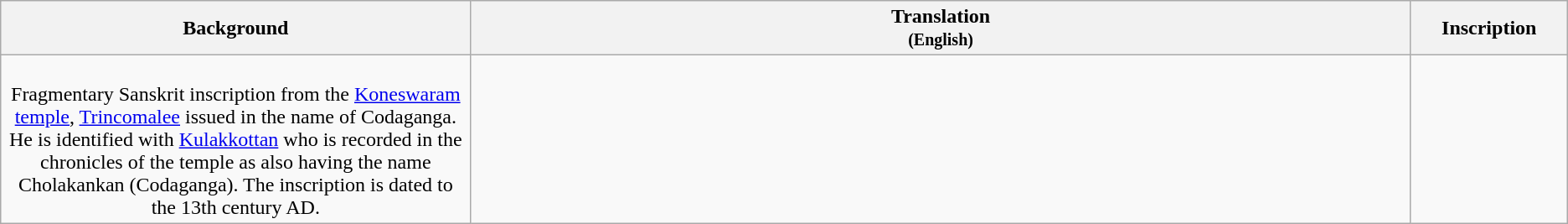<table class="wikitable centre">
<tr>
<th scope="col" align=left>Background<br></th>
<th>Translation<br><small>(English)</small></th>
<th>Inscription<br></th>
</tr>
<tr>
<td align=center width="30%"><br>Fragmentary Sanskrit inscription from the <a href='#'>Koneswaram temple</a>, <a href='#'>Trincomalee</a> issued in the name of Codaganga.<br>He is identified with <a href='#'>Kulakkottan</a> who is recorded in the chronicles of the temple as also having the name Cholakankan (Codaganga). The inscription is dated to the 13th century AD.</td>
<td align=left><br></td>
<td align=center width="10%"><br></td>
</tr>
</table>
